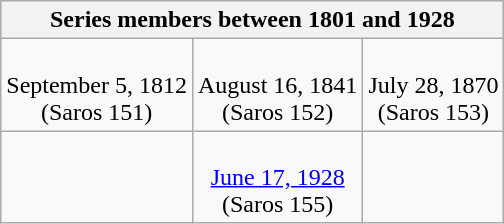<table class="wikitable mw-collapsible mw-collapsed">
<tr>
<th colspan=3>Series members between 1801 and 1928</th>
</tr>
<tr style="text-align:center;">
<td><br>September 5, 1812<br>(Saros 151)</td>
<td><br>August 16, 1841<br>(Saros 152)</td>
<td><br>July 28, 1870<br>(Saros 153)</td>
</tr>
<tr style="text-align:center;">
<td></td>
<td><br><a href='#'>June 17, 1928</a><br>(Saros 155)</td>
<td></td>
</tr>
</table>
